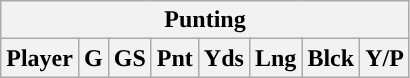<table class="wikitable">
<tr>
<th colspan="8">Punting</th>
</tr>
<tr>
<th>Player</th>
<th>G</th>
<th>GS</th>
<th>Pnt</th>
<th>Yds</th>
<th>Lng</th>
<th>Blck</th>
<th>Y/P</th>
</tr>
</table>
